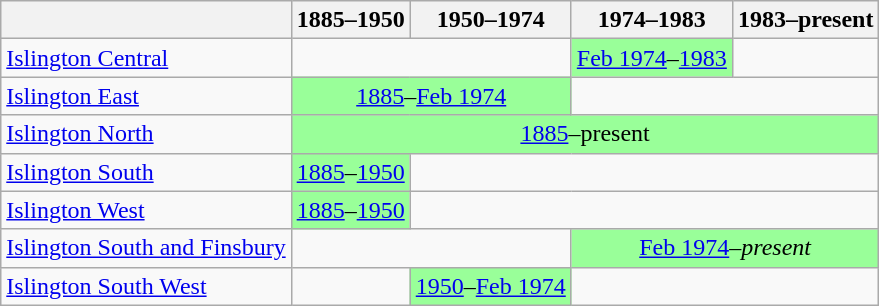<table class="wikitable">
<tr>
<th> </th>
<th>1885–1950</th>
<th>1950–1974</th>
<th>1974–1983</th>
<th>1983–present</th>
</tr>
<tr>
<td><a href='#'>Islington Central</a></td>
<td colspan="2"> </td>
<td colspan="1" bgcolor="#99FF99"><a href='#'>Feb 1974</a>–<a href='#'>1983</a></td>
<td colspan="1"> </td>
</tr>
<tr>
<td><a href='#'>Islington East</a></td>
<td colspan="2" align="center" bgcolor="#99FF99"><a href='#'>1885</a>–<a href='#'>Feb 1974</a></td>
<td colspan="2"> </td>
</tr>
<tr>
<td><a href='#'>Islington North</a></td>
<td colspan="4" align="center" bgcolor="#99FF99"><a href='#'>1885</a>–present</td>
</tr>
<tr>
<td><a href='#'>Islington South</a></td>
<td colspan="1" bgcolor="#99FF99"><a href='#'>1885</a>–<a href='#'>1950</a></td>
<td colspan="3"> </td>
</tr>
<tr>
<td><a href='#'>Islington West</a></td>
<td colspan="1" bgcolor="#99FF99"><a href='#'>1885</a>–<a href='#'>1950</a></td>
<td colspan="3"> </td>
</tr>
<tr>
<td><a href='#'>Islington South and Finsbury</a></td>
<td colspan="2"> </td>
<td colspan="2" align="center" bgcolor="#99FF99"><a href='#'>Feb 1974</a>–<em>present</em></td>
</tr>
<tr>
<td><a href='#'>Islington South West</a></td>
<td colspan="1"> </td>
<td colspan="1" bgcolor="#99FF99"><a href='#'>1950</a>–<a href='#'>Feb 1974</a></td>
<td colspan="2"> </td>
</tr>
</table>
